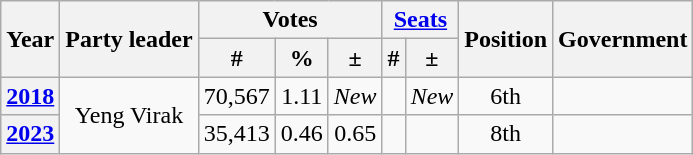<table class=wikitable style=text-align:center>
<tr>
<th rowspan="2">Year</th>
<th rowspan="2">Party leader</th>
<th colspan="3">Votes</th>
<th colspan="2"><a href='#'>Seats</a></th>
<th rowspan="2">Position</th>
<th rowspan="2">Government</th>
</tr>
<tr>
<th>#</th>
<th>%</th>
<th>±</th>
<th>#</th>
<th>±</th>
</tr>
<tr>
<th><a href='#'>2018</a></th>
<td rowspan="2">Yeng Virak</td>
<td>70,567</td>
<td>1.11</td>
<td><em>New</em></td>
<td></td>
<td><em>New</em></td>
<td> 6th</td>
<td></td>
</tr>
<tr>
<th><a href='#'>2023</a></th>
<td>35,413</td>
<td>0.46</td>
<td>0.65</td>
<td></td>
<td></td>
<td> 8th</td>
<td></td>
</tr>
</table>
